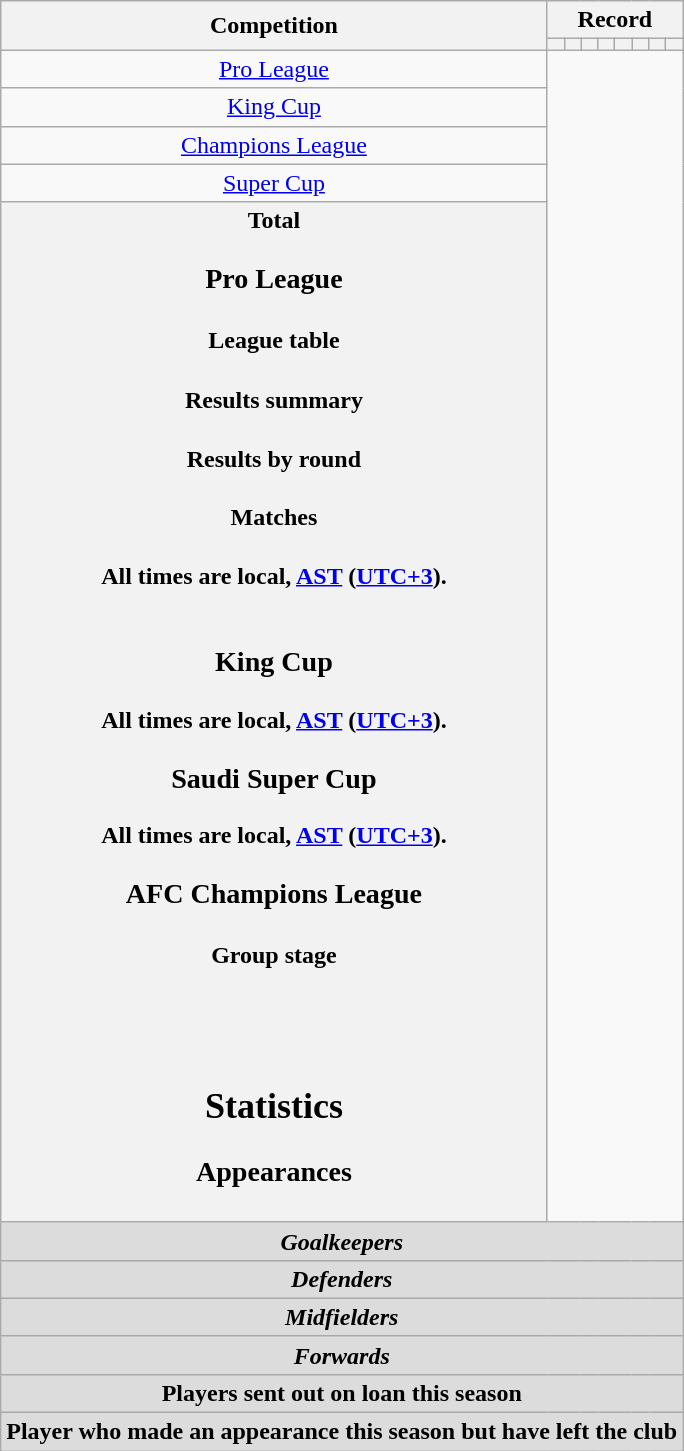<table class="wikitable" style="text-align: center">
<tr>
<th rowspan=2>Competition</th>
<th colspan=8>Record</th>
</tr>
<tr>
<th></th>
<th></th>
<th></th>
<th></th>
<th></th>
<th></th>
<th></th>
<th></th>
</tr>
<tr>
<td><a href='#'>Pro League</a><br></td>
</tr>
<tr>
<td><a href='#'>King Cup</a><br></td>
</tr>
<tr>
<td><a href='#'>Champions League</a><br></td>
</tr>
<tr>
<td><a href='#'>Super Cup</a><br></td>
</tr>
<tr>
<th>Total<br>
<h3>Pro League</h3><h4>League table</h4><h4>Results summary</h4>
<h4>Results by round</h4><h4>Matches</h4>All times are local, <a href='#'>AST</a> (<a href='#'>UTC+3</a>).<br>


<br>




























<h3>King Cup</h3>
All times are local, <a href='#'>AST</a> (<a href='#'>UTC+3</a>).<br><h3>Saudi Super Cup</h3>
All times are local, <a href='#'>AST</a> (<a href='#'>UTC+3</a>).<br><h3>AFC Champions League</h3><h4>Group stage</h4><br><br>




<h2>Statistics</h2><h3>Appearances</h3></th>
</tr>
<tr>
<th colspan=14 style=background:#dcdcdc; text-align:center><em>Goalkeepers</em><br>


</th>
</tr>
<tr>
<th colspan=14 style=background:#dcdcdc; text-align:center><em>Defenders</em><br>








</th>
</tr>
<tr>
<th colspan=14 style=background:#dcdcdc; text-align:center><em>Midfielders</em><br>










</th>
</tr>
<tr>
<th colspan=14 style=background:#dcdcdc; text-align:center><em>Forwards</em><br>




</th>
</tr>
<tr>
<th colspan=18 style=background:#dcdcdc; text-align:center>Players sent out on loan this season<br></th>
</tr>
<tr>
<th colspan=14 style=background:#dcdcdc; text-align:center>Player who made an appearance this season but have left the club<br>

</th>
</tr>
</table>
